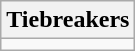<table class="wikitable collapsible collapsed">
<tr>
<th>Tiebreakers</th>
</tr>
<tr>
<td></td>
</tr>
</table>
